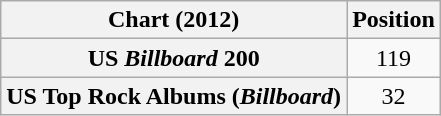<table class="wikitable sortable plainrowheaders">
<tr>
<th scope="col">Chart (2012)</th>
<th scope="col">Position</th>
</tr>
<tr>
<th scope="row">US <em>Billboard</em> 200</th>
<td style="text-align:center;">119</td>
</tr>
<tr>
<th scope="row">US Top Rock Albums (<em>Billboard</em>)</th>
<td style="text-align:center;">32</td>
</tr>
</table>
